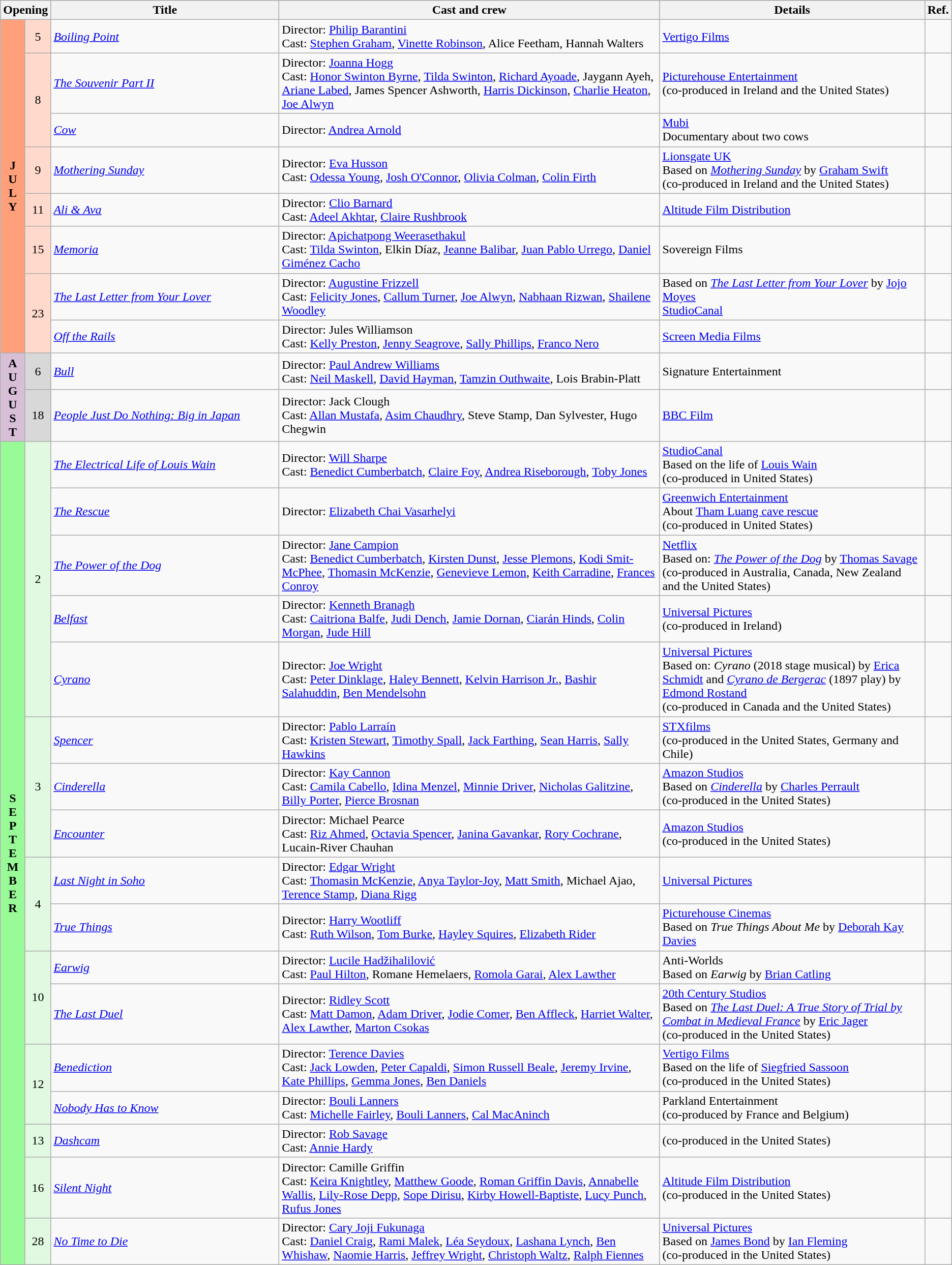<table class="wikitable">
<tr style="background:#b0e0e6; text-align:center;">
<th colspan="2">Opening</th>
<th style="width:24%;">Title</th>
<th style="width:40%;">Cast and crew</th>
<th>Details</th>
<th style="width:2%;">Ref.</th>
</tr>
<tr>
<th rowspan="8" style="text-align:center; background:#ffa07a; textcolor:#000;">J<br>U<br>L<br>Y</th>
<td rowspan="1" style="text-align:center; background:#ffdacc;">5</td>
<td><em><a href='#'>Boiling Point</a></em></td>
<td>Director: <a href='#'>Philip Barantini</a> <br> Cast: <a href='#'>Stephen Graham</a>, <a href='#'>Vinette Robinson</a>, Alice Feetham, Hannah Walters</td>
<td><a href='#'>Vertigo Films</a></td>
<td style="text-align:center"></td>
</tr>
<tr>
<td rowspan="2" style="text-align:center; background:#ffdacc;">8</td>
<td><em><a href='#'>The Souvenir Part II</a></em></td>
<td>Director: <a href='#'>Joanna Hogg</a> <br> Cast: <a href='#'>Honor Swinton Byrne</a>, <a href='#'>Tilda Swinton</a>, <a href='#'>Richard Ayoade</a>, Jaygann Ayeh, <a href='#'>Ariane Labed</a>, James Spencer Ashworth, <a href='#'>Harris Dickinson</a>, <a href='#'>Charlie Heaton</a>, <a href='#'>Joe Alwyn</a></td>
<td><a href='#'>Picturehouse Entertainment</a> <br> (co-produced in Ireland and the United States)</td>
<td></td>
</tr>
<tr>
<td><em><a href='#'>Cow</a></em></td>
<td>Director: <a href='#'>Andrea Arnold</a></td>
<td><a href='#'>Mubi</a> <br> Documentary about two cows</td>
<td style="text-align:center"></td>
</tr>
<tr>
<td rowspan="1" style="text-align:center; background:#ffdacc;">9</td>
<td><em><a href='#'>Mothering Sunday</a></em></td>
<td>Director: <a href='#'>Eva Husson</a> <br> Cast: <a href='#'>Odessa Young</a>, <a href='#'>Josh O'Connor</a>, <a href='#'>Olivia Colman</a>, <a href='#'>Colin Firth</a></td>
<td><a href='#'>Lionsgate UK</a> <br> Based on <em><a href='#'>Mothering Sunday</a></em> by <a href='#'>Graham Swift</a> <br>(co-produced in Ireland and the United States)</td>
<td style="text-align:center"></td>
</tr>
<tr>
<td rowspan="1" style="text-align:center; background:#ffdacc;">11</td>
<td><em><a href='#'>Ali & Ava</a></em></td>
<td>Director: <a href='#'>Clio Barnard</a> <br> Cast: <a href='#'>Adeel Akhtar</a>, <a href='#'>Claire Rushbrook</a></td>
<td><a href='#'>Altitude Film Distribution</a></td>
<td style="text-align:center"></td>
</tr>
<tr>
<td rowspan="1" style="text-align:center; background:#ffdacc;">15</td>
<td><em><a href='#'>Memoria</a></em></td>
<td>Director: <a href='#'>Apichatpong Weerasethakul</a> <br> Cast: <a href='#'>Tilda Swinton</a>, Elkin Díaz, <a href='#'>Jeanne Balibar</a>, <a href='#'>Juan Pablo Urrego</a>, <a href='#'>Daniel Giménez Cacho</a></td>
<td>Sovereign Films</td>
<td></td>
</tr>
<tr>
<td rowspan="2" style="text-align:center; background:#ffdacc;">23</td>
<td><em><a href='#'>The Last Letter from Your Lover</a></em></td>
<td>Director: <a href='#'>Augustine Frizzell</a> <br> Cast: <a href='#'>Felicity Jones</a>, <a href='#'>Callum Turner</a>, <a href='#'>Joe Alwyn</a>, <a href='#'>Nabhaan Rizwan</a>, <a href='#'>Shailene Woodley</a></td>
<td>Based on <em><a href='#'>The Last Letter from Your Lover</a></em> by <a href='#'>Jojo Moyes</a> <br> <a href='#'>StudioCanal</a></td>
<td style="text-align:center"></td>
</tr>
<tr>
<td><em><a href='#'>Off the Rails</a></em></td>
<td>Director: Jules Williamson <br> Cast: <a href='#'>Kelly Preston</a>, <a href='#'>Jenny Seagrove</a>, <a href='#'>Sally Phillips</a>, <a href='#'>Franco Nero</a></td>
<td><a href='#'>Screen Media Films</a></td>
<td></td>
</tr>
<tr>
<th rowspan="2" style="text-align:center; background:thistle; textcolor:#000;">A<br>U<br>G<br>U<br>S<br>T</th>
<td rowspan="1" style="text-align:center; background:#d8d8d8;">6</td>
<td><em><a href='#'>Bull</a></em></td>
<td>Director: <a href='#'>Paul Andrew Williams</a> <br> Cast: <a href='#'>Neil Maskell</a>, <a href='#'>David Hayman</a>, <a href='#'>Tamzin Outhwaite</a>, Lois Brabin-Platt</td>
<td>Signature Entertainment</td>
<td style="text-align:center"></td>
</tr>
<tr>
<td rowspan="1" style="text-align:center; background:#d8d8d8;">18</td>
<td><em><a href='#'>People Just Do Nothing: Big in Japan</a></em></td>
<td>Director: Jack Clough <br> Cast: <a href='#'>Allan Mustafa</a>, <a href='#'>Asim Chaudhry</a>, Steve Stamp, Dan Sylvester, Hugo Chegwin</td>
<td><a href='#'>BBC Film</a></td>
<td style="text-align:center"></td>
</tr>
<tr>
<th rowspan="17" style="text-align:center; background:#98fb98; textcolor:#000;">S<br>E<br>P<br>T<br>E<br>M<br>B<br>E<br>R</th>
<td rowspan="5" style="text-align:center; background:#e0f9e0;">2</td>
<td><em><a href='#'>The Electrical Life of Louis Wain</a></em></td>
<td>Director: <a href='#'>Will Sharpe</a><br>Cast: <a href='#'>Benedict Cumberbatch</a>, <a href='#'>Claire Foy</a>, <a href='#'>Andrea Riseborough</a>, <a href='#'>Toby Jones</a></td>
<td><a href='#'>StudioCanal</a> <br> Based on the life of <a href='#'>Louis Wain</a> <br> (co-produced in United States)</td>
<td style="text-align:center"></td>
</tr>
<tr>
<td><em><a href='#'>The Rescue</a></em></td>
<td>Director: <a href='#'>Elizabeth Chai Vasarhelyi</a></td>
<td><a href='#'>Greenwich Entertainment</a> <br> About <a href='#'>Tham Luang cave rescue</a> <br> (co-produced in United States)</td>
<td style="text-align:center"></td>
</tr>
<tr>
<td><em><a href='#'>The Power of the Dog</a></em></td>
<td>Director: <a href='#'>Jane Campion</a> <br> Cast: <a href='#'>Benedict Cumberbatch</a>, <a href='#'>Kirsten Dunst</a>, <a href='#'>Jesse Plemons</a>, <a href='#'>Kodi Smit-McPhee</a>, <a href='#'>Thomasin McKenzie</a>, <a href='#'>Genevieve Lemon</a>, <a href='#'>Keith Carradine</a>, <a href='#'>Frances Conroy</a></td>
<td><a href='#'>Netflix</a> <br> Based on: <em><a href='#'>The Power of the Dog</a></em> by <a href='#'>Thomas Savage</a> <br> (co-produced in Australia, Canada, New Zealand and the United States)</td>
<td style="text-align:center"></td>
</tr>
<tr>
<td><em><a href='#'>Belfast</a></em></td>
<td>Director: <a href='#'>Kenneth Branagh</a> <br> Cast: <a href='#'>Caitriona Balfe</a>, <a href='#'>Judi Dench</a>, <a href='#'>Jamie Dornan</a>, <a href='#'>Ciarán Hinds</a>, <a href='#'>Colin Morgan</a>, <a href='#'>Jude Hill</a></td>
<td><a href='#'>Universal Pictures</a> <br> (co-produced in Ireland)</td>
<td style="text-align:center"></td>
</tr>
<tr>
<td><em><a href='#'>Cyrano</a></em></td>
<td>Director: <a href='#'>Joe Wright</a> <br> Cast: <a href='#'>Peter Dinklage</a>, <a href='#'>Haley Bennett</a>, <a href='#'>Kelvin Harrison Jr.</a>, <a href='#'>Bashir Salahuddin</a>, <a href='#'>Ben Mendelsohn</a></td>
<td><a href='#'>Universal Pictures</a> <br> Based on: <em>Cyrano</em> (2018 stage musical) by <a href='#'>Erica Schmidt</a> and <em><a href='#'>Cyrano de Bergerac</a></em> (1897 play) by <a href='#'>Edmond Rostand</a> <br> (co-produced in Canada and the United States)</td>
<td style="text-align:center"></td>
</tr>
<tr>
<td rowspan="3" style="text-align:center; background:#e0f9e0;">3</td>
<td><em><a href='#'>Spencer</a></em></td>
<td>Director: <a href='#'>Pablo Larraín</a> <br> Cast: <a href='#'>Kristen Stewart</a>, <a href='#'>Timothy Spall</a>, <a href='#'>Jack Farthing</a>, <a href='#'>Sean Harris</a>, <a href='#'>Sally Hawkins</a></td>
<td><a href='#'>STXfilms</a> <br> (co-produced in the United States, Germany and Chile)</td>
<td style="text-align:center"></td>
</tr>
<tr>
<td><em><a href='#'>Cinderella</a></em></td>
<td>Director: <a href='#'>Kay Cannon</a> <br> Cast: <a href='#'>Camila Cabello</a>, <a href='#'>Idina Menzel</a>, <a href='#'>Minnie Driver</a>, <a href='#'>Nicholas Galitzine</a>, <a href='#'>Billy Porter</a>, <a href='#'>Pierce Brosnan</a></td>
<td><a href='#'>Amazon Studios</a> <br> Based on <em><a href='#'>Cinderella</a></em> by <a href='#'>Charles Perrault</a> <br> (co-produced in the United States)</td>
<td style="text-align:center"></td>
</tr>
<tr>
<td><em><a href='#'>Encounter</a></em></td>
<td>Director: Michael Pearce <br> Cast: <a href='#'>Riz Ahmed</a>, <a href='#'>Octavia Spencer</a>, <a href='#'>Janina Gavankar</a>, <a href='#'>Rory Cochrane</a>, Lucain-River Chauhan</td>
<td><a href='#'>Amazon Studios</a>  <br> (co-produced in the United States)</td>
<td></td>
</tr>
<tr>
<td rowspan="2" style="text-align:center; background:#e0f9e0;">4</td>
<td><em><a href='#'>Last Night in Soho</a></em></td>
<td>Director: <a href='#'>Edgar Wright</a> <br> Cast: <a href='#'>Thomasin McKenzie</a>, <a href='#'>Anya Taylor-Joy</a>, <a href='#'>Matt Smith</a>, Michael Ajao, <a href='#'>Terence Stamp</a>, <a href='#'>Diana Rigg</a></td>
<td><a href='#'>Universal Pictures</a></td>
<td style="text-align:center"></td>
</tr>
<tr ]>
<td><em><a href='#'>True Things</a></em></td>
<td>Director: <a href='#'>Harry Wootliff</a> <br> Cast: <a href='#'>Ruth Wilson</a>, <a href='#'>Tom Burke</a>, <a href='#'>Hayley Squires</a>, <a href='#'>Elizabeth Rider</a></td>
<td><a href='#'>Picturehouse Cinemas</a> <br> Based on <em>True Things About Me</em> by <a href='#'>Deborah Kay Davies</a></td>
<td></td>
</tr>
<tr>
<td rowspan="2" style="text-align:center; background:#e0f9e0;">10</td>
<td><em><a href='#'>Earwig</a></em></td>
<td>Director: <a href='#'>Lucile Hadžihalilović</a> <br> Cast: <a href='#'>Paul Hilton</a>, Romane Hemelaers, <a href='#'>Romola Garai</a>, <a href='#'>Alex Lawther</a></td>
<td>Anti-Worlds <br> Based on <em>Earwig</em> by <a href='#'>Brian Catling</a></td>
<td></td>
</tr>
<tr>
<td><em><a href='#'>The Last Duel</a></em></td>
<td>Director: <a href='#'>Ridley Scott</a> <br> Cast: <a href='#'>Matt Damon</a>, <a href='#'>Adam Driver</a>, <a href='#'>Jodie Comer</a>, <a href='#'>Ben Affleck</a>, <a href='#'>Harriet Walter</a>, <a href='#'>Alex Lawther</a>, <a href='#'>Marton Csokas</a></td>
<td><a href='#'>20th Century Studios</a> <br> Based on <em><a href='#'>The Last Duel: A True Story of Trial by Combat in Medieval France</a></em> by <a href='#'>Eric Jager</a> <br> (co-produced in the United States)</td>
<td style="text-align:center"></td>
</tr>
<tr>
<td rowspan="2" style="text-align:center; background:#e0f9e0;">12</td>
<td><em><a href='#'>Benediction</a></em></td>
<td>Director: <a href='#'>Terence Davies</a> <br> Cast: <a href='#'>Jack Lowden</a>, <a href='#'>Peter Capaldi</a>, <a href='#'>Simon Russell Beale</a>, <a href='#'>Jeremy Irvine</a>, <a href='#'>Kate Phillips</a>, <a href='#'>Gemma Jones</a>, <a href='#'>Ben Daniels</a></td>
<td><a href='#'>Vertigo Films</a> <br> Based on the life of <a href='#'>Siegfried Sassoon</a> <br> (co-produced in the United States)</td>
<td style="text-align:center"></td>
</tr>
<tr>
<td><em><a href='#'>Nobody Has to Know</a></em></td>
<td>Director: <a href='#'>Bouli Lanners</a> <br> Cast: <a href='#'>Michelle Fairley</a>, <a href='#'>Bouli Lanners</a>, <a href='#'>Cal MacAninch</a></td>
<td>Parkland Entertainment <br> (co-produced by France and Belgium)</td>
<td></td>
</tr>
<tr>
<td rowspan="1" style="text-align:center; background:#e0f9e0;">13</td>
<td><em><a href='#'>Dashcam</a></em></td>
<td>Director: <a href='#'>Rob Savage</a> <br> Cast: <a href='#'>Annie Hardy</a></td>
<td>(co-produced in the United States)</td>
<td style="text-align:center"></td>
</tr>
<tr>
<td rowspan="1" style="text-align:center; background:#e0f9e0;">16</td>
<td><em><a href='#'>Silent Night</a></em></td>
<td>Director: Camille Griffin <br> Cast: <a href='#'>Keira Knightley</a>, <a href='#'>Matthew Goode</a>, <a href='#'>Roman Griffin Davis</a>, <a href='#'>Annabelle Wallis</a>, <a href='#'>Lily-Rose Depp</a>, <a href='#'>Sope Dirisu</a>, <a href='#'>Kirby Howell-Baptiste</a>, <a href='#'>Lucy Punch</a>, <a href='#'>Rufus Jones</a></td>
<td><a href='#'>Altitude Film Distribution</a><br>(co-produced in the United States)</td>
<td style="text-align:center"></td>
</tr>
<tr>
<td rowspan="1" style="text-align:center; background:#e0f9e0;">28</td>
<td><em><a href='#'>No Time to Die</a></em></td>
<td>Director: <a href='#'>Cary Joji Fukunaga</a> <br> Cast: <a href='#'>Daniel Craig</a>, <a href='#'>Rami Malek</a>, <a href='#'>Léa Seydoux</a>, <a href='#'>Lashana Lynch</a>, <a href='#'>Ben Whishaw</a>, <a href='#'>Naomie Harris</a>, <a href='#'>Jeffrey Wright</a>, <a href='#'>Christoph Waltz</a>, <a href='#'>Ralph Fiennes</a></td>
<td><a href='#'>Universal Pictures</a> <br> Based on <a href='#'>James Bond</a> by <a href='#'>Ian Fleming</a> <br> (co-produced in the United States)</td>
<td style="text-align:center"></td>
</tr>
</table>
